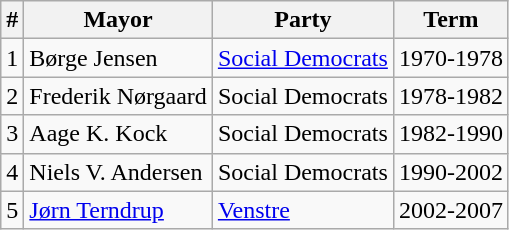<table class="wikitable">
<tr>
<th>#</th>
<th>Mayor</th>
<th>Party</th>
<th>Term</th>
</tr>
<tr>
<td>1</td>
<td>Børge Jensen</td>
<td> <a href='#'>Social Democrats</a></td>
<td>1970-1978</td>
</tr>
<tr>
<td>2</td>
<td>Frederik Nørgaard</td>
<td> Social Democrats</td>
<td>1978-1982</td>
</tr>
<tr>
<td>3</td>
<td>Aage K. Kock</td>
<td> Social Democrats</td>
<td>1982-1990</td>
</tr>
<tr>
<td>4</td>
<td>Niels V. Andersen</td>
<td> Social Democrats</td>
<td>1990-2002</td>
</tr>
<tr>
<td>5</td>
<td><a href='#'>Jørn Terndrup</a></td>
<td> <a href='#'>Venstre</a></td>
<td>2002-2007</td>
</tr>
</table>
